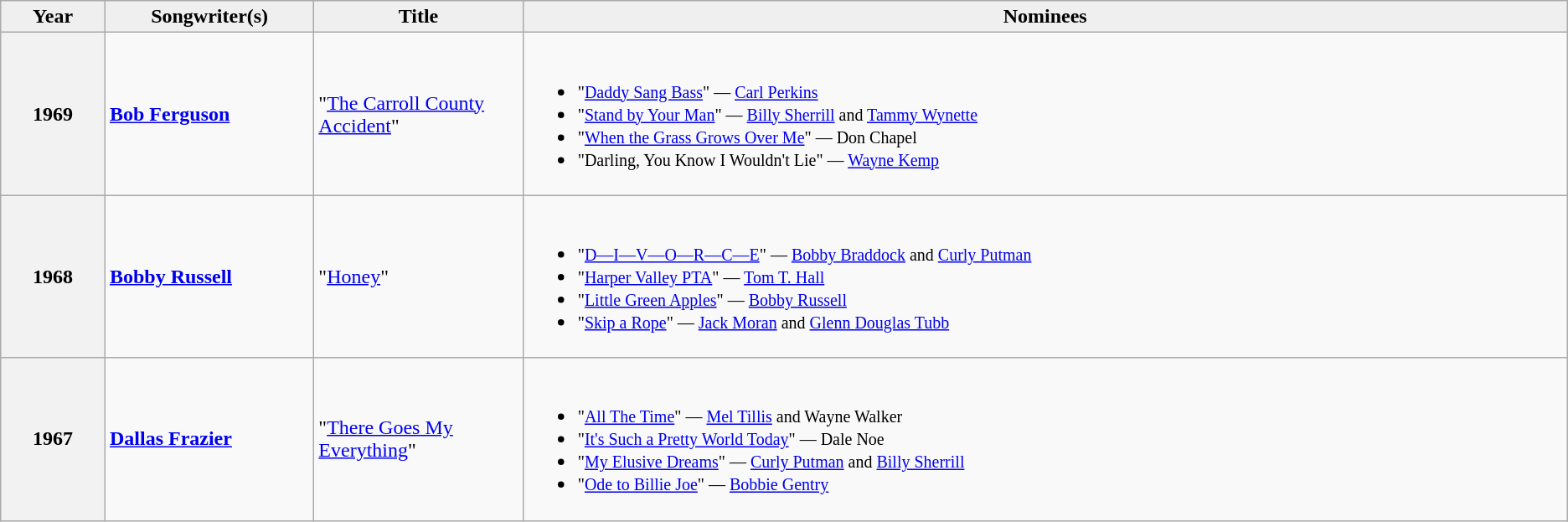<table class="wikitable sortable">
<tr>
<th style="background:#efefef;" width="5%">Year</th>
<th style="background:#efefef;" width="10%">Songwriter(s)</th>
<th style="background:#efefef;" width="10%">Title</th>
<th class="unsortable" style="background:#efefef;" width="50%">Nominees</th>
</tr>
<tr>
<th style="text-align:center;">1969</th>
<td><strong> <a href='#'>Bob Ferguson</a></strong></td>
<td>"<a href='#'>The Carroll County Accident</a>"</td>
<td><br><ul><li><small>"<a href='#'>Daddy Sang Bass</a>" — <a href='#'>Carl Perkins</a></small></li><li><small>"<a href='#'>Stand by Your Man</a>" — <a href='#'>Billy Sherrill</a> and <a href='#'>Tammy Wynette</a></small></li><li><small>"<a href='#'>When the Grass Grows Over Me</a>" — Don Chapel</small></li><li><small>"Darling, You Know I Wouldn't Lie" — <a href='#'>Wayne Kemp</a></small></li></ul></td>
</tr>
<tr>
<th style="text-align:center;">1968</th>
<td><strong> <a href='#'>Bobby Russell</a></strong></td>
<td>"<a href='#'>Honey</a>"</td>
<td><br><ul><li><small>"<a href='#'>D—I—V—O—R—C—E</a>" — <a href='#'>Bobby Braddock</a> and <a href='#'>Curly Putman</a></small></li><li><small>"<a href='#'>Harper Valley PTA</a>" — <a href='#'>Tom T. Hall</a></small></li><li><small>"<a href='#'>Little Green Apples</a>" — <a href='#'>Bobby Russell</a></small></li><li><small>"<a href='#'>Skip a Rope</a>" — <a href='#'>Jack Moran</a> and <a href='#'>Glenn Douglas Tubb</a></small></li></ul></td>
</tr>
<tr>
<th style="text-align:center;">1967</th>
<td><strong> <a href='#'>Dallas Frazier</a></strong></td>
<td>"<a href='#'>There Goes My Everything</a>"</td>
<td><br><ul><li><small>"<a href='#'>All The Time</a>" — <a href='#'>Mel Tillis</a> and Wayne Walker</small></li><li><small>"<a href='#'>It's Such a Pretty World Today</a>" — Dale Noe</small></li><li><small>"<a href='#'>My Elusive Dreams</a>" — <a href='#'>Curly Putman</a> and <a href='#'>Billy Sherrill</a></small></li><li><small>"<a href='#'>Ode to Billie Joe</a>" — <a href='#'>Bobbie Gentry</a></small></li></ul></td>
</tr>
</table>
